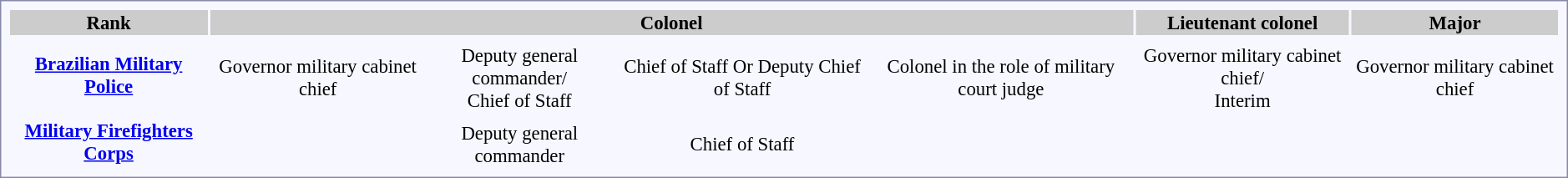<table style="border:1px solid #8888aa; background-color:#f7f8ff; padding:5px; font-size:95%; margin: 0px 12px 12px 0px; text-align:center;">
<tr style="background-color:#CCCCCC; text-align:center;">
<th>Rank</th>
<th colspan=5>Colonel</th>
<th colspan=2>Lieutenant colonel</th>
<th>Major</th>
</tr>
<tr>
<td rowspan=2><strong> <a href='#'>Brazilian Military Police</a></strong></td>
<td></td>
<td></td>
<td></td>
<td></td>
<td></td>
<td></td>
<td></td>
<td></td>
</tr>
<tr>
<td></td>
<td>Governor military cabinet chief</td>
<td>Deputy general commander/<br>Chief of Staff</td>
<td>Chief of Staff Or Deputy Chief of Staff</td>
<td>Colonel in the role of military court judge</td>
<td colspan=2>Governor military cabinet chief/<br>Interim</td>
<td>Governor military cabinet chief</td>
</tr>
<tr>
<td rowspan=2> <strong><a href='#'>Military Firefighters Corps</a></strong></td>
<td></td>
<td rowspan=2></td>
<td></td>
<td></td>
</tr>
<tr>
<td></td>
<td>Deputy general commander</td>
<td>Chief of Staff</td>
</tr>
</table>
